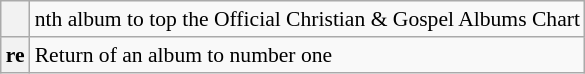<table class="wikitable plainrowheaders" style="font-size:90%;">
<tr>
<th scope=col></th>
<td>nth album to top the Official Christian & Gospel Albums Chart</td>
</tr>
<tr>
<th scope=row style="text-align:center;">re</th>
<td>Return of an album to number one</td>
</tr>
</table>
